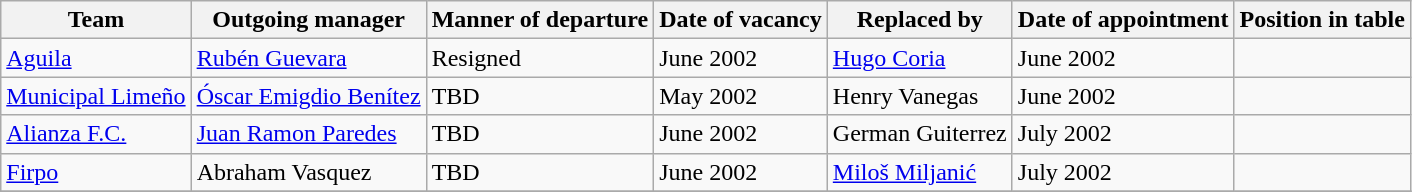<table class="wikitable">
<tr>
<th>Team</th>
<th>Outgoing manager</th>
<th>Manner of departure</th>
<th>Date of vacancy</th>
<th>Replaced by</th>
<th>Date of appointment</th>
<th>Position in table</th>
</tr>
<tr>
<td><a href='#'>Aguila</a></td>
<td> <a href='#'>Rubén Guevara</a></td>
<td>Resigned</td>
<td>June 2002</td>
<td> <a href='#'>Hugo Coria</a></td>
<td>June 2002</td>
<td></td>
</tr>
<tr>
<td><a href='#'>Municipal Limeño</a></td>
<td> <a href='#'>Óscar Emigdio Benítez</a></td>
<td>TBD</td>
<td>May 2002</td>
<td> Henry Vanegas</td>
<td>June 2002</td>
<td></td>
</tr>
<tr>
<td><a href='#'>Alianza F.C.</a></td>
<td> <a href='#'>Juan Ramon Paredes</a></td>
<td>TBD</td>
<td>June 2002</td>
<td> German Guiterrez</td>
<td>July 2002</td>
<td></td>
</tr>
<tr>
<td><a href='#'>Firpo</a></td>
<td> Abraham Vasquez</td>
<td>TBD</td>
<td>June 2002</td>
<td> <a href='#'>Miloš Miljanić</a></td>
<td>July 2002</td>
<td></td>
</tr>
<tr>
</tr>
</table>
